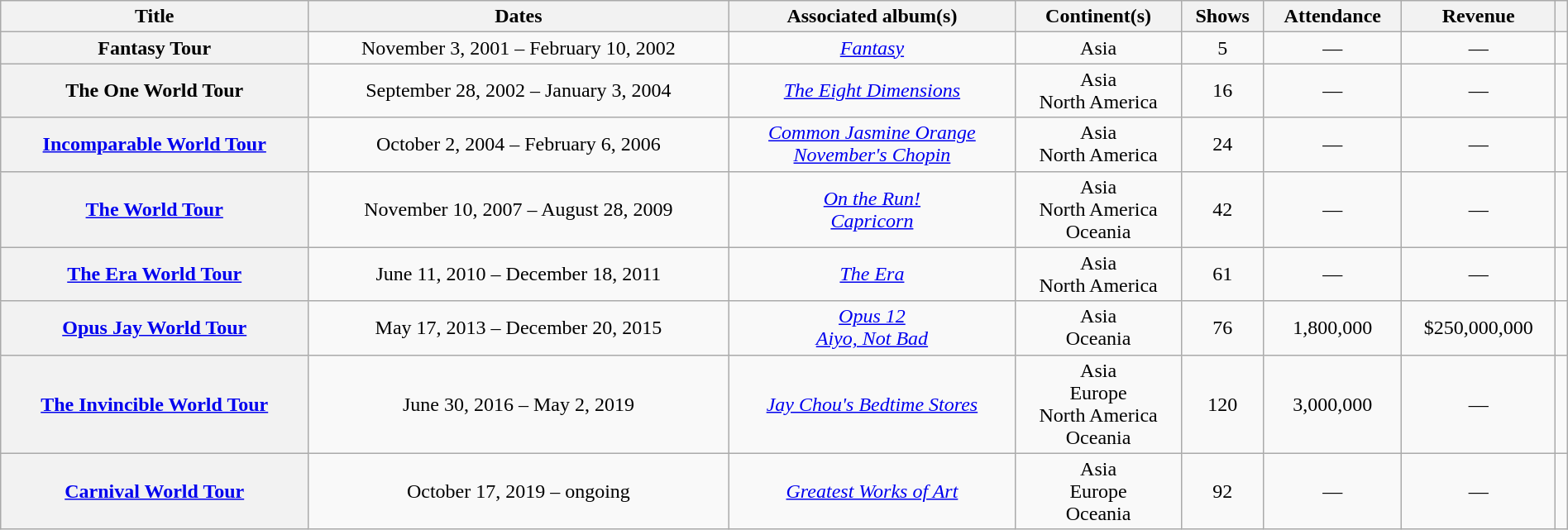<table class="wikitable sortable plainrowheaders" style="text-align:center;" width="100%">
<tr>
<th scope="col">Title</th>
<th scope="col">Dates</th>
<th scope="col">Associated album(s)</th>
<th scope="col">Continent(s)</th>
<th scope="col">Shows</th>
<th scope="col">Attendance</th>
<th scope="col">Revenue</th>
<th scope="col" class="unsortable"></th>
</tr>
<tr>
<th scope="row">Fantasy Tour</th>
<td>November 3, 2001 – February 10, 2002</td>
<td><a href='#'><em>Fantasy</em></a></td>
<td>Asia</td>
<td>5</td>
<td>—</td>
<td>—</td>
<td></td>
</tr>
<tr>
<th scope="row">The One World Tour</th>
<td>September 28, 2002 – January 3, 2004</td>
<td><em><a href='#'>The Eight Dimensions</a></em></td>
<td>Asia<br>North America</td>
<td>16</td>
<td>—</td>
<td>—</td>
<td></td>
</tr>
<tr>
<th scope="row"><a href='#'>Incomparable World Tour</a></th>
<td>October 2, 2004 – February 6, 2006</td>
<td><em><a href='#'>Common Jasmine Orange</a></em><br><em><a href='#'>November's Chopin</a></em></td>
<td>Asia<br>North America</td>
<td>24</td>
<td>—</td>
<td>—</td>
<td></td>
</tr>
<tr>
<th scope="row"><a href='#'>The World Tour</a></th>
<td>November 10, 2007 – August 28, 2009</td>
<td><em><a href='#'>On the Run!</a></em><br><em><a href='#'>Capricorn</a></em></td>
<td>Asia<br>North America<br>Oceania</td>
<td>42</td>
<td>—</td>
<td>—</td>
<td></td>
</tr>
<tr>
<th scope="row"><a href='#'>The Era World Tour</a></th>
<td>June 11, 2010 – December 18, 2011</td>
<td><em><a href='#'>The Era</a></em></td>
<td>Asia<br>North America</td>
<td>61</td>
<td>—</td>
<td>—</td>
<td></td>
</tr>
<tr>
<th scope="row"><a href='#'>Opus Jay World Tour</a></th>
<td>May 17, 2013 – December 20, 2015</td>
<td><em><a href='#'>Opus 12</a></em><br><em><a href='#'>Aiyo, Not Bad</a></em></td>
<td>Asia<br>Oceania</td>
<td>76</td>
<td>1,800,000</td>
<td>$250,000,000</td>
<td></td>
</tr>
<tr>
<th scope="row"><a href='#'>The Invincible World Tour</a></th>
<td>June 30, 2016 – May 2, 2019</td>
<td><em><a href='#'>Jay Chou's Bedtime Stores</a></em></td>
<td>Asia<br>Europe<br>North America<br>Oceania</td>
<td>120</td>
<td>3,000,000</td>
<td>—</td>
<td></td>
</tr>
<tr>
<th scope="row"><a href='#'>Carnival World Tour</a></th>
<td>October 17, 2019 – ongoing</td>
<td><em><a href='#'>Greatest Works of Art</a></em></td>
<td>Asia<br>Europe<br>Oceania</td>
<td>92</td>
<td>—</td>
<td>—</td>
<td></td>
</tr>
</table>
